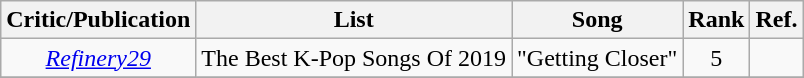<table class="sortable wikitable">
<tr>
<th>Critic/Publication</th>
<th>List</th>
<th>Song</th>
<th>Rank</th>
<th>Ref.</th>
</tr>
<tr>
<td align="center"><em><a href='#'>Refinery29</a></em></td>
<td align="center">The Best K-Pop Songs Of 2019</td>
<td align="center">"Getting Closer"</td>
<td align="center">5</td>
<td></td>
</tr>
<tr>
</tr>
</table>
